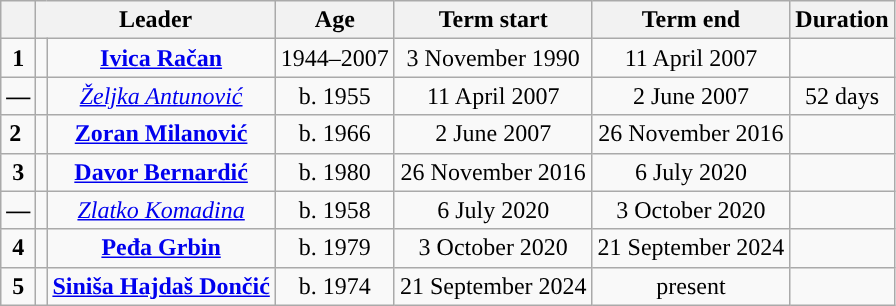<table class="wikitable"  style="text-align:center;">
<tr>
<th></th>
<th colspan="2">Leader</th>
<th>Age</th>
<th>Term start</th>
<th>Term end</th>
<th>Duration</th>
</tr>
<tr>
<td style="background:"><strong>1</strong></td>
<td></td>
<td><strong><a href='#'>Ivica Račan</a></strong></td>
<td>1944–2007</td>
<td>3 November 1990</td>
<td>11 April 2007</td>
<td></td>
</tr>
<tr>
<td style="background:"><strong>—</strong></td>
<td></td>
<td><em><a href='#'>Željka Antunović</a></em><br></td>
<td>b. 1955</td>
<td>11 April 2007</td>
<td>2 June 2007</td>
<td>52 days</td>
</tr>
<tr>
<td style="background:"><strong>2</strong> </td>
<td></td>
<td><strong><a href='#'>Zoran Milanović</a></strong></td>
<td>b. 1966</td>
<td>2 June 2007</td>
<td>26 November 2016</td>
<td></td>
</tr>
<tr>
<td style="background:"><strong>3</strong></td>
<td></td>
<td><strong><a href='#'>Davor Bernardić</a></strong></td>
<td>b. 1980</td>
<td>26 November 2016</td>
<td>6 July 2020</td>
<td></td>
</tr>
<tr>
<td style="background:"><strong>—</strong></td>
<td></td>
<td><em><a href='#'>Zlatko Komadina</a></em><br></td>
<td>b. 1958</td>
<td>6 July 2020</td>
<td>3 October 2020</td>
<td></td>
</tr>
<tr>
<td style="background:"><strong>4</strong></td>
<td></td>
<td><strong><a href='#'>Peđa Grbin</a></strong></td>
<td>b. 1979</td>
<td>3 October 2020</td>
<td>21 September 2024</td>
<td></td>
</tr>
<tr>
<td style="background:"><strong>5</strong></td>
<td></td>
<td><strong><a href='#'>Siniša Hajdaš Dončić</a></strong></td>
<td>b. 1974</td>
<td>21 September 2024</td>
<td>present</td>
<td></td>
</tr>
</table>
